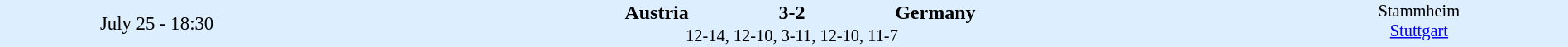<table style="width: 100%; background:#ddeeff;" cellspacing="0">
<tr>
<td style=font-size:95% align=center rowspan=3 width=20%>July 25 - 18:30</td>
</tr>
<tr>
<td width=24% align=right><strong>Austria</strong></td>
<td align=center width=13%><strong>3-2</strong></td>
<td width=24%><strong>Germany</strong></td>
<td style=font-size:85% rowspan=3 valign=top align=center>Stammheim<br><a href='#'>Stuttgart</a></td>
</tr>
<tr style=font-size:85%>
<td colspan=3 align=center>12-14, 12-10, 3-11, 12-10, 11-7</td>
</tr>
</table>
